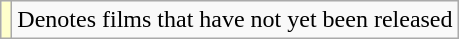<table class="wikitable">
<tr>
<td style="background:#ffc;"></td>
<td>Denotes films that have not yet been released</td>
</tr>
</table>
